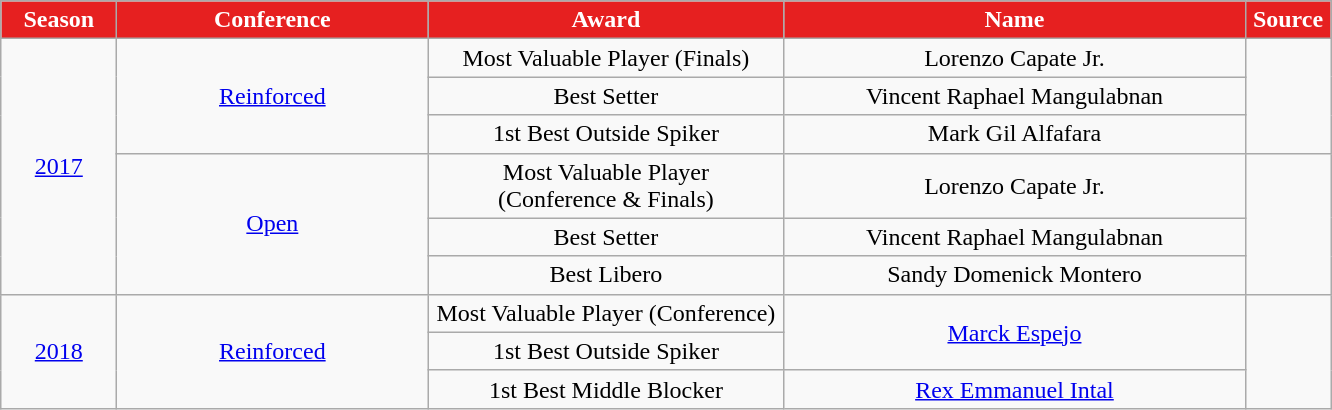<table class="wikitable">
<tr>
<th width=70px style="background: #E62020; color: white; text-align: center"><strong>Season</strong></th>
<th width=200px style="background: #E62020; color: White"><strong>Conference</strong></th>
<th width=230px style="background: #E62020; color: White"><strong>Award</strong></th>
<th width=300px style="background: #E62020; color: White"><strong>Name</strong></th>
<th width=50px style="background: #E62020; color: White"><strong>Source</strong></th>
</tr>
<tr align=center>
<td rowspan=6><a href='#'>2017</a></td>
<td rowspan=3><a href='#'>Reinforced</a></td>
<td>Most Valuable Player (Finals)</td>
<td>Lorenzo Capate Jr.</td>
<td rowspan=3></td>
</tr>
<tr align=center>
<td>Best Setter</td>
<td>Vincent Raphael Mangulabnan</td>
</tr>
<tr align=center>
<td>1st Best Outside Spiker</td>
<td>Mark Gil Alfafara</td>
</tr>
<tr align=center>
<td rowspan=3><a href='#'>Open</a></td>
<td>Most Valuable Player <br>(Conference & Finals)</td>
<td>Lorenzo Capate Jr.</td>
<td rowspan=3></td>
</tr>
<tr align=center>
<td>Best Setter</td>
<td>Vincent Raphael Mangulabnan</td>
</tr>
<tr align=center>
<td>Best Libero</td>
<td>Sandy Domenick Montero</td>
</tr>
<tr align=center>
<td rowspan=3><a href='#'>2018</a></td>
<td rowspan=3><a href='#'>Reinforced</a></td>
<td>Most Valuable Player (Conference)</td>
<td rowspan=2><a href='#'>Marck Espejo</a></td>
<td rowspan=3></td>
</tr>
<tr align=center>
<td>1st Best Outside Spiker</td>
</tr>
<tr align=center>
<td>1st Best Middle Blocker</td>
<td><a href='#'>Rex Emmanuel Intal</a></td>
</tr>
</table>
